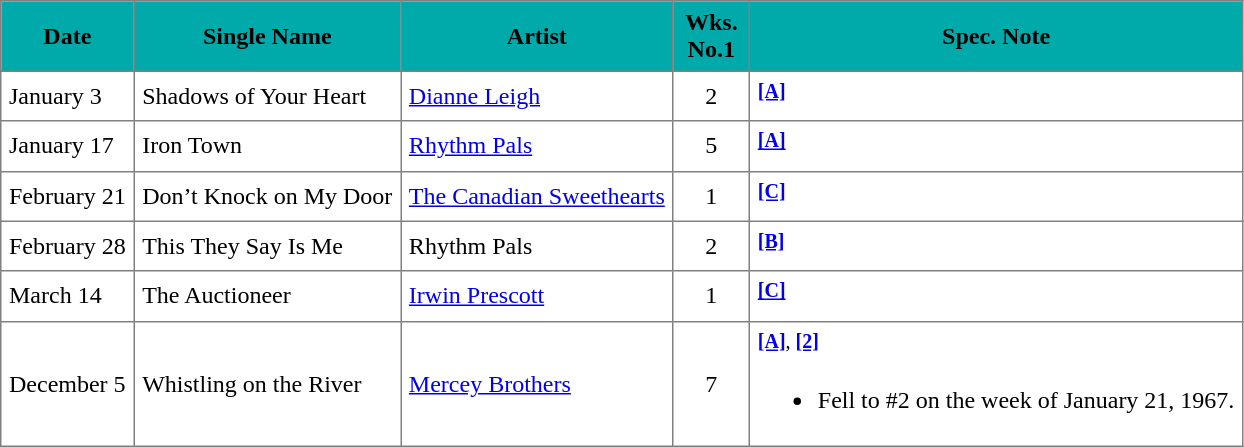<table border="1" cellpadding="5" cellspacing="1" style="border-collapse: collapse">
<tr style="background:#00AAAA">
<th>Date</th>
<th>Single Name</th>
<th>Artist</th>
<th width="40">Wks. No.1</th>
<th>Spec. Note</th>
</tr>
<tr>
<td>January 3</td>
<td>Shadows of Your Heart</td>
<td><a href='#'>Dianne Leigh</a></td>
<td align="center">2</td>
<td><sup><a href='#'><strong>[A]</strong></a></sup></td>
</tr>
<tr>
<td>January 17</td>
<td>Iron Town</td>
<td><a href='#'>Rhythm Pals</a></td>
<td align="center">5</td>
<td><sup><a href='#'><strong>[A]</strong></a></sup></td>
</tr>
<tr>
<td>February 21</td>
<td>Don’t Knock on My Door</td>
<td><a href='#'>The Canadian Sweethearts</a></td>
<td align="center">1</td>
<td><sup><a href='#'><strong>[C]</strong></a></sup></td>
</tr>
<tr>
<td>February 28</td>
<td>This They Say Is Me</td>
<td>Rhythm Pals</td>
<td align="center">2</td>
<td><sup><a href='#'><strong>[B]</strong></a></sup></td>
</tr>
<tr>
<td>March 14</td>
<td>The Auctioneer</td>
<td><a href='#'>Irwin Prescott</a></td>
<td align="center">1</td>
<td><sup><a href='#'><strong>[C]</strong></a></sup></td>
</tr>
<tr>
<td>December 5</td>
<td>Whistling on the River</td>
<td><a href='#'>Mercey Brothers</a></td>
<td align="center">7</td>
<td><sup><a href='#'><strong>[A]</strong></a>, <a href='#'><strong>[2]</strong></a></sup><br><ul><li>Fell to #2 on the week of January 21, 1967.</li></ul></td>
</tr>
</table>
